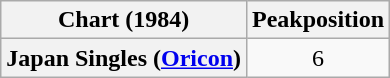<table class="wikitable plainrowheaders">
<tr>
<th scope="col">Chart (1984)</th>
<th scope="col">Peakposition</th>
</tr>
<tr>
<th scope="row">Japan Singles (<a href='#'>Oricon</a>)</th>
<td style="text-align:center;">6</td>
</tr>
</table>
